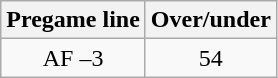<table class="wikitable">
<tr align="center">
<th style=>Pregame line</th>
<th style=>Over/under</th>
</tr>
<tr align="center">
<td>AF –3</td>
<td>54</td>
</tr>
</table>
